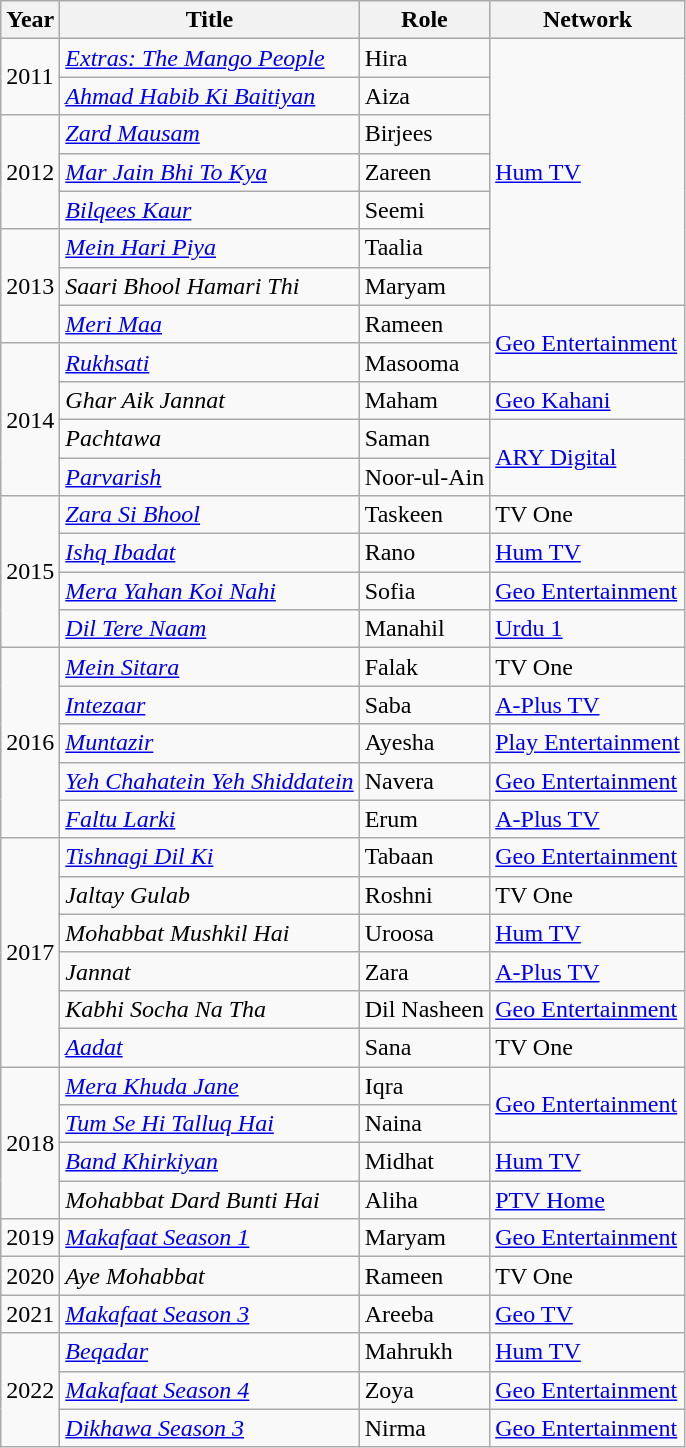<table class="wikitable">
<tr>
<th>Year</th>
<th>Title</th>
<th>Role</th>
<th>Network</th>
</tr>
<tr>
<td rowspan="2">2011</td>
<td><em><a href='#'>Extras: The Mango People</a></em></td>
<td>Hira</td>
<td rowspan="7"><a href='#'>Hum TV</a></td>
</tr>
<tr>
<td><em><a href='#'>Ahmad Habib Ki Baitiyan</a></em></td>
<td>Aiza</td>
</tr>
<tr>
<td rowspan="3">2012</td>
<td><em><a href='#'>Zard Mausam</a></em></td>
<td>Birjees</td>
</tr>
<tr>
<td><em><a href='#'>Mar Jain Bhi To Kya</a></em></td>
<td>Zareen</td>
</tr>
<tr>
<td><em><a href='#'>Bilqees Kaur</a></em></td>
<td>Seemi</td>
</tr>
<tr>
<td rowspan="3">2013</td>
<td><em><a href='#'>Mein Hari Piya</a></em></td>
<td>Taalia</td>
</tr>
<tr>
<td><em>Saari Bhool Hamari Thi</em></td>
<td>Maryam</td>
</tr>
<tr>
<td><em><a href='#'>Meri Maa</a></em></td>
<td>Rameen</td>
<td rowspan="2"><a href='#'>Geo Entertainment</a></td>
</tr>
<tr>
<td rowspan="4">2014</td>
<td><em><a href='#'>Rukhsati</a></em></td>
<td>Masooma</td>
</tr>
<tr>
<td><em>Ghar Aik Jannat</em></td>
<td>Maham</td>
<td><a href='#'>Geo Kahani</a></td>
</tr>
<tr>
<td><em>Pachtawa</em></td>
<td>Saman</td>
<td rowspan="2"><a href='#'>ARY Digital</a></td>
</tr>
<tr>
<td><em><a href='#'>Parvarish</a></em></td>
<td>Noor-ul-Ain</td>
</tr>
<tr>
<td rowspan=4>2015</td>
<td><em><a href='#'>Zara Si Bhool</a></em></td>
<td>Taskeen</td>
<td>TV One</td>
</tr>
<tr>
<td><em><a href='#'>Ishq Ibadat</a></em></td>
<td>Rano</td>
<td><a href='#'>Hum TV</a></td>
</tr>
<tr>
<td><em><a href='#'>Mera Yahan Koi Nahi</a></em></td>
<td>Sofia</td>
<td><a href='#'>Geo Entertainment</a></td>
</tr>
<tr>
<td><em><a href='#'>Dil Tere Naam</a></em></td>
<td>Manahil</td>
<td><a href='#'>Urdu 1</a></td>
</tr>
<tr>
<td rowspan=5>2016</td>
<td><em><a href='#'>Mein Sitara</a></em></td>
<td>Falak</td>
<td>TV One</td>
</tr>
<tr>
<td><em><a href='#'>Intezaar</a></em></td>
<td>Saba</td>
<td><a href='#'>A-Plus TV</a></td>
</tr>
<tr>
<td><em><a href='#'>Muntazir</a></em></td>
<td>Ayesha</td>
<td><a href='#'>Play Entertainment</a></td>
</tr>
<tr>
<td><em><a href='#'>Yeh Chahatein Yeh Shiddatein</a></em></td>
<td>Navera</td>
<td><a href='#'>Geo Entertainment</a></td>
</tr>
<tr>
<td><em><a href='#'>Faltu Larki</a></em></td>
<td>Erum</td>
<td><a href='#'>A-Plus TV</a></td>
</tr>
<tr>
<td rowspan=6>2017</td>
<td><em><a href='#'>Tishnagi Dil Ki</a></em></td>
<td>Tabaan</td>
<td><a href='#'>Geo Entertainment</a></td>
</tr>
<tr>
<td><em>Jaltay Gulab</em></td>
<td>Roshni</td>
<td>TV One</td>
</tr>
<tr>
<td><em>Mohabbat Mushkil Hai</em></td>
<td>Uroosa</td>
<td><a href='#'>Hum TV</a></td>
</tr>
<tr>
<td><em>Jannat</em></td>
<td>Zara</td>
<td><a href='#'>A-Plus TV</a></td>
</tr>
<tr>
<td><em>Kabhi Socha Na Tha</em></td>
<td>Dil Nasheen</td>
<td><a href='#'>Geo Entertainment</a></td>
</tr>
<tr>
<td><em><a href='#'>Aadat</a></em></td>
<td>Sana</td>
<td>TV One</td>
</tr>
<tr>
<td rowspan=4>2018</td>
<td><em><a href='#'>Mera Khuda Jane</a></em></td>
<td>Iqra</td>
<td rowspan="2"><a href='#'>Geo Entertainment</a></td>
</tr>
<tr>
<td><em><a href='#'>Tum Se Hi Talluq Hai</a></em></td>
<td>Naina</td>
</tr>
<tr>
<td><em><a href='#'>Band Khirkiyan</a></em></td>
<td>Midhat</td>
<td><a href='#'>Hum TV</a></td>
</tr>
<tr>
<td><em>Mohabbat Dard Bunti Hai</em></td>
<td>Aliha</td>
<td><a href='#'>PTV Home</a></td>
</tr>
<tr>
<td>2019</td>
<td><em><a href='#'>Makafaat Season 1</a></em></td>
<td>Maryam</td>
<td><a href='#'>Geo Entertainment</a></td>
</tr>
<tr>
<td>2020</td>
<td><em>Aye Mohabbat</em></td>
<td>Rameen</td>
<td>TV One</td>
</tr>
<tr>
<td>2021</td>
<td><em><a href='#'>Makafaat Season 3</a></em></td>
<td>Areeba</td>
<td><a href='#'>Geo TV</a></td>
</tr>
<tr>
<td rowspan=3>2022</td>
<td><em><a href='#'>Beqadar</a></em></td>
<td>Mahrukh</td>
<td><a href='#'>Hum TV</a></td>
</tr>
<tr>
<td><em><a href='#'>Makafaat Season 4</a></em></td>
<td>Zoya</td>
<td><a href='#'>Geo Entertainment</a></td>
</tr>
<tr>
<td><em><a href='#'>Dikhawa Season 3</a></em></td>
<td>Nirma</td>
<td><a href='#'>Geo Entertainment</a></td>
</tr>
</table>
